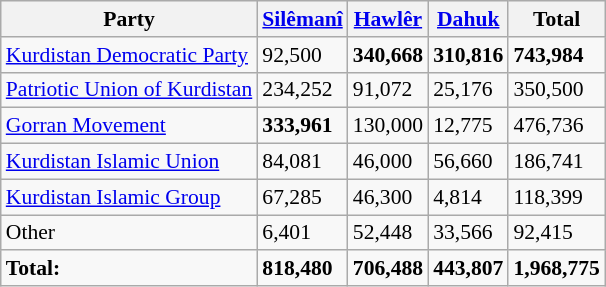<table class="wikitable sortable" style="border:1px solid #8888aa; background-color:#f8f8f8; padding:0px; font-size:90%;">
<tr>
<th>Party</th>
<th><a href='#'>Silêmanî</a></th>
<th><a href='#'>Hawlêr</a></th>
<th><a href='#'>Dahuk</a></th>
<th>Total</th>
</tr>
<tr>
<td><a href='#'>Kurdistan Democratic Party</a></td>
<td>92,500</td>
<td><strong>340,668</strong></td>
<td><strong>310,816</strong></td>
<td><strong>743,984</strong></td>
</tr>
<tr>
<td><a href='#'>Patriotic Union of Kurdistan</a></td>
<td>234,252</td>
<td>91,072</td>
<td>25,176</td>
<td>350,500</td>
</tr>
<tr>
<td><a href='#'>Gorran Movement</a></td>
<td><strong>333,961</strong></td>
<td>130,000</td>
<td>12,775</td>
<td>476,736</td>
</tr>
<tr>
<td><a href='#'>Kurdistan Islamic Union</a></td>
<td>84,081</td>
<td>46,000</td>
<td>56,660</td>
<td>186,741</td>
</tr>
<tr>
<td><a href='#'>Kurdistan Islamic Group</a></td>
<td>67,285</td>
<td>46,300</td>
<td>4,814</td>
<td>118,399</td>
</tr>
<tr>
<td>Other</td>
<td>6,401</td>
<td>52,448</td>
<td>33,566</td>
<td>92,415</td>
</tr>
<tr>
<td><strong>Total:</strong></td>
<td><strong>818,480</strong></td>
<td><strong>706,488</strong></td>
<td><strong>443,807</strong></td>
<td><strong>1,968,775</strong></td>
</tr>
</table>
